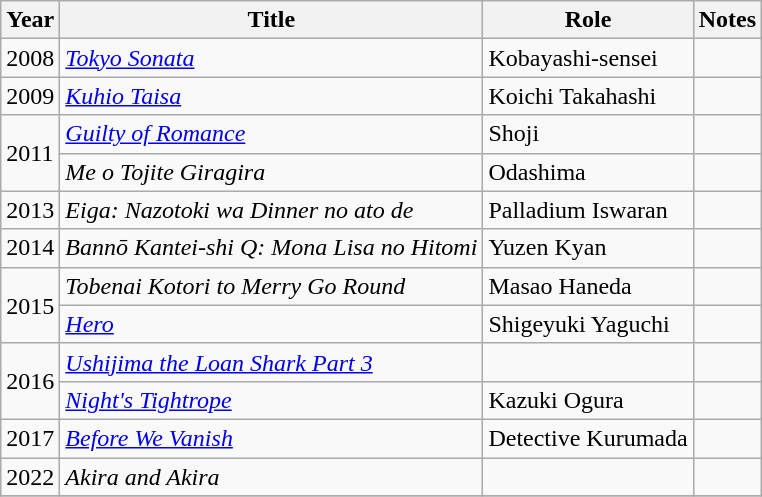<table class="wikitable">
<tr>
<th>Year</th>
<th>Title</th>
<th>Role</th>
<th>Notes</th>
</tr>
<tr>
<td>2008</td>
<td><em><a href='#'>Tokyo Sonata</a></em></td>
<td>Kobayashi-sensei</td>
<td></td>
</tr>
<tr>
<td>2009</td>
<td><em><a href='#'>Kuhio Taisa</a></em></td>
<td>Koichi Takahashi</td>
<td></td>
</tr>
<tr>
<td rowspan="2">2011</td>
<td><em><a href='#'>Guilty of Romance</a></em></td>
<td>Shoji</td>
<td></td>
</tr>
<tr>
<td><em>Me o Tojite Giragira</em></td>
<td>Odashima</td>
<td></td>
</tr>
<tr>
<td>2013</td>
<td><em>Eiga: Nazotoki wa Dinner no ato de</em></td>
<td>Palladium Iswaran</td>
<td></td>
</tr>
<tr>
<td>2014</td>
<td><em>Bannō Kantei-shi Q: Mona Lisa no Hitomi</em></td>
<td>Yuzen Kyan</td>
<td></td>
</tr>
<tr>
<td rowspan="2">2015</td>
<td><em>Tobenai Kotori to Merry Go Round</em></td>
<td>Masao Haneda</td>
<td></td>
</tr>
<tr>
<td><em><a href='#'>Hero</a></em></td>
<td>Shigeyuki Yaguchi</td>
<td></td>
</tr>
<tr>
<td rowspan="2">2016</td>
<td><em><a href='#'>Ushijima the Loan Shark Part 3</a></em></td>
<td></td>
<td></td>
</tr>
<tr>
<td><em><a href='#'>Night's Tightrope</a></em></td>
<td>Kazuki Ogura</td>
<td></td>
</tr>
<tr>
<td rowspan="1">2017</td>
<td><em><a href='#'>Before We Vanish</a></em></td>
<td>Detective Kurumada</td>
<td></td>
</tr>
<tr>
<td>2022</td>
<td><em>Akira and Akira</em></td>
<td></td>
<td></td>
</tr>
<tr>
</tr>
</table>
